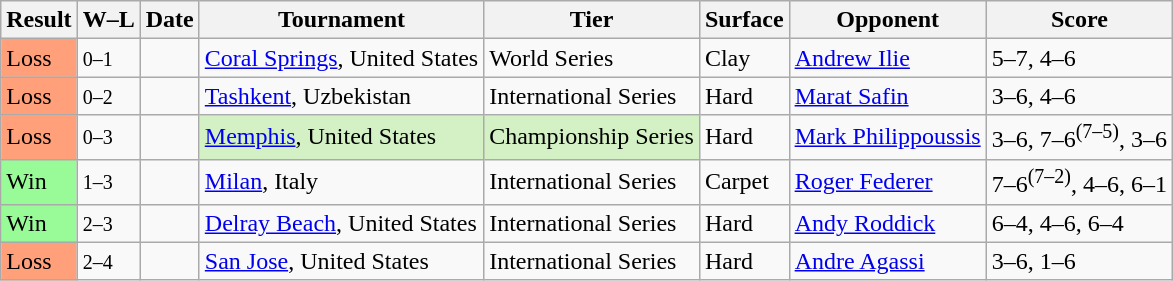<table class="sortable wikitable">
<tr>
<th>Result</th>
<th class="unsortable">W–L</th>
<th>Date</th>
<th>Tournament</th>
<th>Tier</th>
<th>Surface</th>
<th>Opponent</th>
<th class="unsortable">Score</th>
</tr>
<tr>
<td style="background:#ffa07a;">Loss</td>
<td><small>0–1</small></td>
<td><a href='#'></a></td>
<td><a href='#'>Coral Springs</a>, United States</td>
<td>World Series</td>
<td>Clay</td>
<td> <a href='#'>Andrew Ilie</a></td>
<td>5–7, 4–6</td>
</tr>
<tr>
<td style="background:#ffa07a;">Loss</td>
<td><small>0–2</small></td>
<td><a href='#'></a></td>
<td><a href='#'>Tashkent</a>, Uzbekistan</td>
<td>International Series</td>
<td>Hard</td>
<td> <a href='#'>Marat Safin</a></td>
<td>3–6, 4–6</td>
</tr>
<tr>
<td style="background:#ffa07a;">Loss</td>
<td><small>0–3</small></td>
<td><a href='#'></a></td>
<td style="background:#d4f1c5;"><a href='#'>Memphis</a>, United States</td>
<td style="background:#d4f1c5;">Championship Series</td>
<td>Hard</td>
<td> <a href='#'>Mark Philippoussis</a></td>
<td>3–6, 7–6<sup>(7–5)</sup>, 3–6</td>
</tr>
<tr>
<td style="background:#98fb98;">Win</td>
<td><small>1–3</small></td>
<td><a href='#'></a></td>
<td><a href='#'>Milan</a>, Italy</td>
<td>International Series</td>
<td>Carpet</td>
<td> <a href='#'>Roger Federer</a></td>
<td>7–6<sup>(7–2)</sup>, 4–6, 6–1</td>
</tr>
<tr>
<td style="background:#98fb98;">Win</td>
<td><small>2–3</small></td>
<td><a href='#'></a></td>
<td><a href='#'>Delray Beach</a>, United States</td>
<td>International Series</td>
<td>Hard</td>
<td> <a href='#'>Andy Roddick</a></td>
<td>6–4, 4–6, 6–4</td>
</tr>
<tr>
<td style="background:#ffa07a;">Loss</td>
<td><small>2–4</small></td>
<td><a href='#'></a></td>
<td><a href='#'>San Jose</a>, United States</td>
<td>International Series</td>
<td>Hard</td>
<td> <a href='#'>Andre Agassi</a></td>
<td>3–6, 1–6</td>
</tr>
</table>
